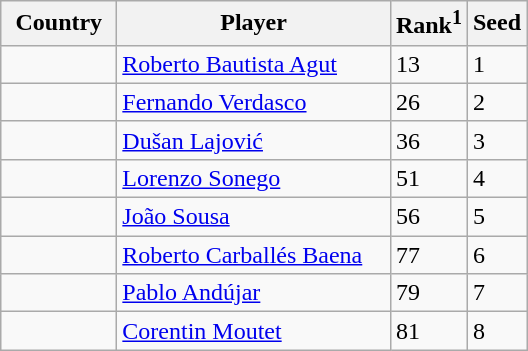<table class="sortable wikitable">
<tr>
<th width="70">Country</th>
<th width="175">Player</th>
<th>Rank<sup>1</sup></th>
<th>Seed</th>
</tr>
<tr>
<td></td>
<td><a href='#'>Roberto Bautista Agut</a></td>
<td>13</td>
<td>1</td>
</tr>
<tr>
<td></td>
<td><a href='#'>Fernando Verdasco</a></td>
<td>26</td>
<td>2</td>
</tr>
<tr>
<td></td>
<td><a href='#'>Dušan Lajović</a></td>
<td>36</td>
<td>3</td>
</tr>
<tr>
<td></td>
<td><a href='#'>Lorenzo Sonego</a></td>
<td>51</td>
<td>4</td>
</tr>
<tr>
<td></td>
<td><a href='#'>João Sousa</a></td>
<td>56</td>
<td>5</td>
</tr>
<tr>
<td></td>
<td><a href='#'>Roberto Carballés Baena</a></td>
<td>77</td>
<td>6</td>
</tr>
<tr>
<td></td>
<td><a href='#'>Pablo Andújar</a></td>
<td>79</td>
<td>7</td>
</tr>
<tr>
<td></td>
<td><a href='#'>Corentin Moutet</a></td>
<td>81</td>
<td>8</td>
</tr>
</table>
